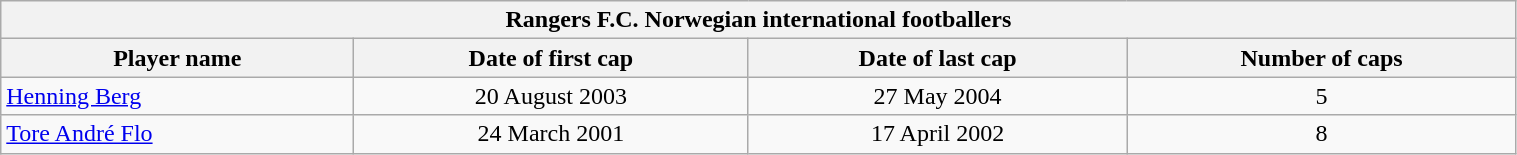<table class="wikitable plainrowheaders" style="width: 80%;">
<tr>
<th colspan=5>Rangers F.C. Norwegian international footballers </th>
</tr>
<tr>
<th scope="col">Player name</th>
<th scope="col">Date of first cap</th>
<th scope="col">Date of last cap</th>
<th scope="col">Number of caps</th>
</tr>
<tr>
<td><a href='#'>Henning Berg</a></td>
<td align="center">20 August 2003</td>
<td align="center">27 May 2004</td>
<td align="center">5</td>
</tr>
<tr>
<td><a href='#'>Tore André Flo</a></td>
<td align="center">24 March 2001</td>
<td align="center">17 April 2002</td>
<td align="center">8</td>
</tr>
</table>
